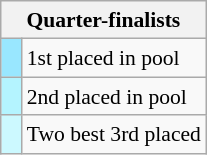<table class="wikitable" style="font-size:90%; line-height:1.3;">
<tr>
<th colspan=2>Quarter-finalists</th>
</tr>
<tr>
<td style="width:0.5em;background:#99e7ff;"> </td>
<td>1st placed in pool</td>
</tr>
<tr>
<td style="width:0.5em;background:#b4f4ff;"> </td>
<td>2nd placed in pool</td>
</tr>
<tr>
<td style="width:0.5em;background:#ccf9ff;"> </td>
<td>Two best 3rd placed</td>
</tr>
</table>
